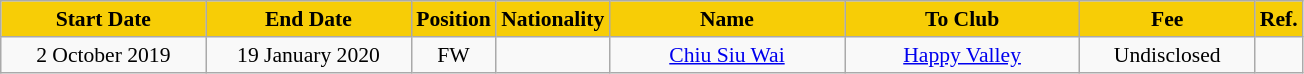<table class="wikitable"  style="text-align:center; font-size:90%;">
<tr>
<th style="background:#f7cd06; color:#000000; width:130px;">Start Date</th>
<th style="background:#f7cd06; color:#000000; width:130px;">End Date</th>
<th style="background:#f7cd06; color:#000000; width:50px;">Position</th>
<th style="background:#f7cd06; color:#000000; width:50px;">Nationality</th>
<th style="background:#f7cd06; color:#000000; width:150px;">Name</th>
<th style="background:#f7cd06; color:#000000; width:150px;">To Club</th>
<th style="background:#f7cd06; color:#000000; width:110px;">Fee</th>
<th style="background:#f7cd06; color:#000000; width:25px;">Ref.</th>
</tr>
<tr>
<td>2 October 2019</td>
<td>19 January 2020</td>
<td>FW</td>
<td></td>
<td><a href='#'>Chiu Siu Wai</a></td>
<td><a href='#'>Happy Valley</a></td>
<td>Undisclosed</td>
<td></td>
</tr>
</table>
